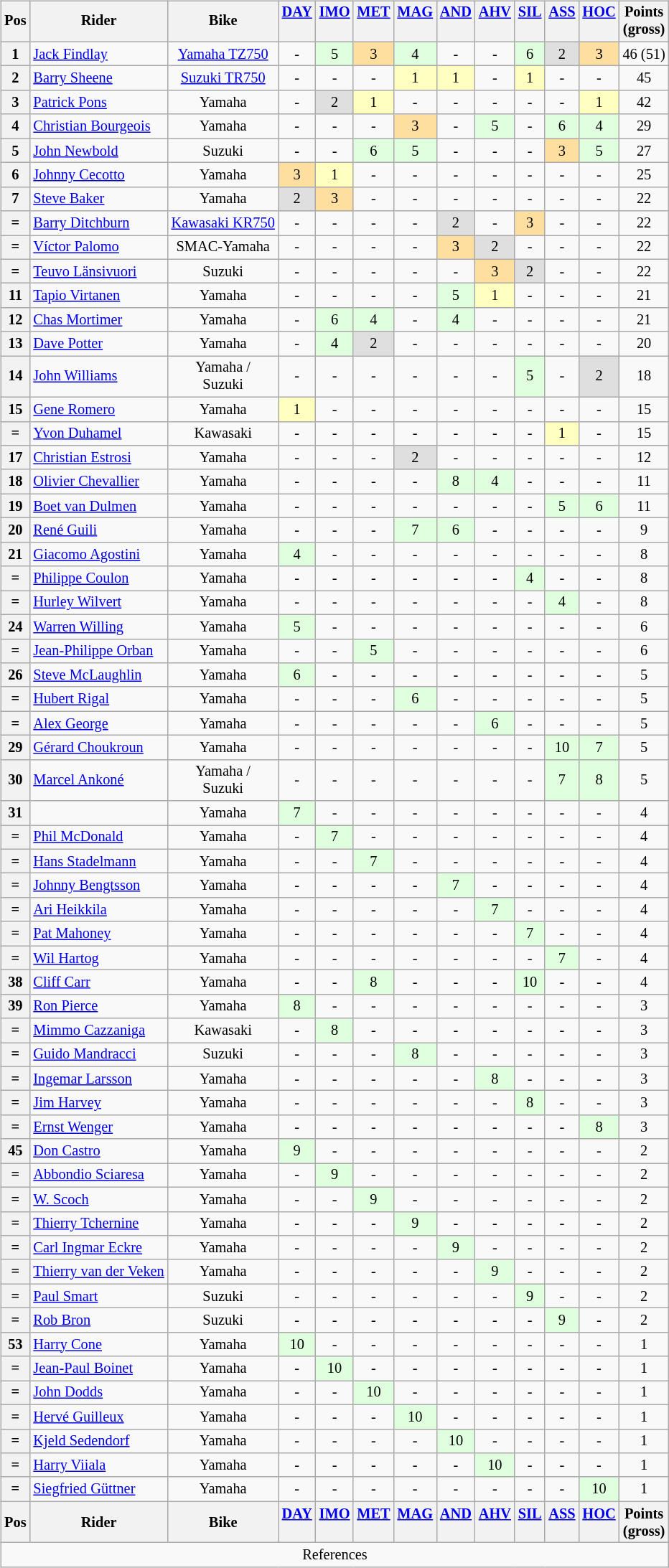<table>
<tr>
<td><br><table class="wikitable" style="font-size: 85%; text-align: center;">
<tr valign="top">
<th valign="middle">Pos</th>
<th valign="middle">Rider</th>
<th valign="middle">Bike</th>
<th><a href='#'>DAY</a><br></th>
<th><a href='#'>IMO</a><br></th>
<th><a href='#'>MET</a><br></th>
<th><a href='#'>MAG</a><br></th>
<th><a href='#'>AND</a><br></th>
<th><a href='#'>AHV</a><br></th>
<th><a href='#'>SIL</a><br></th>
<th><a href='#'>ASS</a><br></th>
<th><a href='#'>HOC</a><br></th>
<th valign="middle">Points<br>(gross)</th>
</tr>
<tr>
<th>1</th>
<td align="left"> <a href='#'>Jack Findlay</a></td>
<td><a href='#'>Yamaha TZ750</a></td>
<td>-</td>
<td style="background:#dfffdf;">5</td>
<td style="background:#ffdf9f;">3</td>
<td style="background:#dfffdf;">4</td>
<td>-</td>
<td>-</td>
<td style="background:#dfffdf;">6</td>
<td style="background:#dfdfdf;">2</td>
<td style="background:#ffdf9f;">3</td>
<td>46 (51)</td>
</tr>
<tr>
<th>2</th>
<td align="left"> <a href='#'>Barry Sheene</a></td>
<td><a href='#'>Suzuki TR750</a></td>
<td>-</td>
<td>-</td>
<td>-</td>
<td style="background:#ffffbf;">1</td>
<td style="background:#ffffbf;">1</td>
<td>-</td>
<td style="background:#ffffbf;">1</td>
<td>-</td>
<td>-</td>
<td>45</td>
</tr>
<tr>
<th>3</th>
<td align="left"> <a href='#'>Patrick Pons</a></td>
<td>Yamaha</td>
<td>-</td>
<td style="background:#dfdfdf;">2</td>
<td style="background:#ffffbf;">1</td>
<td>-</td>
<td>-</td>
<td>-</td>
<td>-</td>
<td>-</td>
<td style="background:#ffffbf;">1</td>
<td>42</td>
</tr>
<tr>
<th>4</th>
<td align="left"> <a href='#'>Christian Bourgeois</a></td>
<td>Yamaha</td>
<td>-</td>
<td>-</td>
<td>-</td>
<td style="background:#ffdf9f;">3</td>
<td>-</td>
<td style="background:#dfffdf;">5</td>
<td>-</td>
<td style="background:#dfffdf;">6</td>
<td style="background:#dfffdf;">4</td>
<td>29</td>
</tr>
<tr>
<th>5</th>
<td align="left"> <a href='#'>John Newbold</a></td>
<td>Suzuki</td>
<td>-</td>
<td>-</td>
<td style="background:#dfffdf;">6</td>
<td style="background:#dfffdf;">5</td>
<td>-</td>
<td>-</td>
<td>-</td>
<td style="background:#ffdf9f;">3</td>
<td style="background:#dfffdf;">5</td>
<td>27</td>
</tr>
<tr>
<th>6</th>
<td align="left"> <a href='#'>Johnny Cecotto</a></td>
<td>Yamaha</td>
<td style="background:#ffdf9f;">3</td>
<td style="background:#ffffbf;">1</td>
<td>-</td>
<td>-</td>
<td>-</td>
<td>-</td>
<td>-</td>
<td>-</td>
<td>-</td>
<td>25</td>
</tr>
<tr>
<th>7</th>
<td align="left"> <a href='#'>Steve Baker</a></td>
<td>Yamaha</td>
<td style="background:#dfdfdf;">2</td>
<td style="background:#ffdf9f;">3</td>
<td>-</td>
<td>-</td>
<td>-</td>
<td>-</td>
<td>-</td>
<td>-</td>
<td>-</td>
<td>22</td>
</tr>
<tr>
<th>=</th>
<td align="left"> <a href='#'>Barry Ditchburn</a></td>
<td><a href='#'>Kawasaki KR750</a></td>
<td>-</td>
<td>-</td>
<td>-</td>
<td>-</td>
<td style="background:#dfdfdf;">2</td>
<td>-</td>
<td style="background:#ffdf9f;">3</td>
<td>-</td>
<td>-</td>
<td>22</td>
</tr>
<tr>
<th>=</th>
<td align="left"> <a href='#'>Víctor Palomo</a></td>
<td>SMAC-Yamaha</td>
<td>-</td>
<td>-</td>
<td>-</td>
<td>-</td>
<td style="background:#ffdf9f;">3</td>
<td style="background:#dfdfdf;">2</td>
<td>-</td>
<td>-</td>
<td>-</td>
<td>22</td>
</tr>
<tr>
<th>=</th>
<td align="left"> <a href='#'>Teuvo Länsivuori</a></td>
<td>Suzuki</td>
<td>-</td>
<td>-</td>
<td>-</td>
<td>-</td>
<td>-</td>
<td style="background:#ffdf9f;">3</td>
<td style="background:#dfdfdf;">2</td>
<td>-</td>
<td>-</td>
<td>22</td>
</tr>
<tr>
<th>11</th>
<td align="left"> <a href='#'>Tapio Virtanen</a></td>
<td>Yamaha</td>
<td>-</td>
<td>-</td>
<td>-</td>
<td>-</td>
<td style="background:#dfffdf;">5</td>
<td style="background:#ffffbf;">1</td>
<td>-</td>
<td>-</td>
<td>-</td>
<td>21</td>
</tr>
<tr>
<th>12</th>
<td align="left"> <a href='#'>Chas Mortimer</a></td>
<td>Yamaha</td>
<td>-</td>
<td style="background:#dfffdf;">6</td>
<td style="background:#dfffdf;">4</td>
<td>-</td>
<td style="background:#dfffdf;">4</td>
<td>-</td>
<td>-</td>
<td>-</td>
<td>-</td>
<td>21</td>
</tr>
<tr>
<th>13</th>
<td align="left"> <a href='#'>Dave Potter</a></td>
<td>Yamaha</td>
<td>-</td>
<td style="background:#dfffdf;">4</td>
<td style="background:#dfdfdf;">2</td>
<td>-</td>
<td>-</td>
<td>-</td>
<td>-</td>
<td>-</td>
<td>-</td>
<td>20</td>
</tr>
<tr>
<th>14</th>
<td align="left"> <a href='#'>John Williams</a></td>
<td>Yamaha /<br>Suzuki</td>
<td>-</td>
<td>-</td>
<td>-</td>
<td>-</td>
<td>-</td>
<td>-</td>
<td style="background:#dfffdf;">5</td>
<td>-</td>
<td style="background:#dfdfdf;">2</td>
<td>18</td>
</tr>
<tr>
<th>15</th>
<td align="left"> <a href='#'>Gene Romero</a></td>
<td>Yamaha</td>
<td style="background:#ffffbf;">1</td>
<td>-</td>
<td>-</td>
<td>-</td>
<td>-</td>
<td>-</td>
<td>-</td>
<td>-</td>
<td>-</td>
<td>15</td>
</tr>
<tr>
<th>=</th>
<td align="left"> <a href='#'>Yvon Duhamel</a></td>
<td>Kawasaki</td>
<td>-</td>
<td>-</td>
<td>-</td>
<td>-</td>
<td>-</td>
<td>-</td>
<td>-</td>
<td style="background:#ffffbf;">1</td>
<td>-</td>
<td>15</td>
</tr>
<tr>
<th>17</th>
<td align="left"> <a href='#'>Christian Estrosi</a></td>
<td>Yamaha</td>
<td>-</td>
<td>-</td>
<td>-</td>
<td style="background:#dfdfdf;">2</td>
<td>-</td>
<td>-</td>
<td>-</td>
<td>-</td>
<td>-</td>
<td>12</td>
</tr>
<tr>
<th>18</th>
<td align="left"> <a href='#'>Olivier Chevallier</a></td>
<td>Yamaha</td>
<td>-</td>
<td>-</td>
<td>-</td>
<td>-</td>
<td style="background:#dfffdf;">8</td>
<td style="background:#dfffdf;">4</td>
<td>-</td>
<td>-</td>
<td>-</td>
<td>11</td>
</tr>
<tr>
<th>19</th>
<td align="left"> <a href='#'>Boet van Dulmen</a></td>
<td>Yamaha</td>
<td>-</td>
<td>-</td>
<td>-</td>
<td>-</td>
<td>-</td>
<td>-</td>
<td>-</td>
<td style="background:#dfffdf;">5</td>
<td style="background:#dfffdf;">6</td>
<td>11</td>
</tr>
<tr>
<th>20</th>
<td align="left"> <a href='#'>René Guili</a></td>
<td>Yamaha</td>
<td>-</td>
<td>-</td>
<td>-</td>
<td style="background:#dfffdf;">7</td>
<td style="background:#dfffdf;">6</td>
<td>-</td>
<td>-</td>
<td>-</td>
<td>-</td>
<td>9</td>
</tr>
<tr>
<th>21</th>
<td align="left"> <a href='#'>Giacomo Agostini</a></td>
<td>Yamaha</td>
<td style="background:#dfffdf;">4</td>
<td>-</td>
<td>-</td>
<td>-</td>
<td>-</td>
<td>-</td>
<td>-</td>
<td>-</td>
<td>-</td>
<td>8</td>
</tr>
<tr>
<th>=</th>
<td align="left"> <a href='#'>Philippe Coulon</a></td>
<td>Yamaha</td>
<td>-</td>
<td>-</td>
<td>-</td>
<td>-</td>
<td>-</td>
<td>-</td>
<td style="background:#dfffdf;">4</td>
<td>-</td>
<td>-</td>
<td>8</td>
</tr>
<tr>
<th>=</th>
<td align="left"> <a href='#'>Hurley Wilvert</a></td>
<td>Yamaha</td>
<td>-</td>
<td>-</td>
<td>-</td>
<td>-</td>
<td>-</td>
<td>-</td>
<td>-</td>
<td style="background:#dfffdf;">4</td>
<td>-</td>
<td>8</td>
</tr>
<tr>
<th>24</th>
<td align="left"> <a href='#'>Warren Willing</a></td>
<td>Yamaha</td>
<td style="background:#dfffdf;">5</td>
<td>-</td>
<td>-</td>
<td>-</td>
<td>-</td>
<td>-</td>
<td>-</td>
<td>-</td>
<td>-</td>
<td>6</td>
</tr>
<tr>
<th>=</th>
<td align="left"> <a href='#'>Jean-Philippe Orban</a></td>
<td>Yamaha</td>
<td>-</td>
<td>-</td>
<td style="background:#dfffdf;">5</td>
<td>-</td>
<td>-</td>
<td>-</td>
<td>-</td>
<td>-</td>
<td>-</td>
<td>6</td>
</tr>
<tr>
<th>26</th>
<td align="left"> <a href='#'>Steve McLaughlin</a></td>
<td>Yamaha</td>
<td style="background:#dfffdf;">6</td>
<td>-</td>
<td>-</td>
<td>-</td>
<td>-</td>
<td>-</td>
<td>-</td>
<td>-</td>
<td>-</td>
<td>5</td>
</tr>
<tr>
<th>=</th>
<td align="left"> <a href='#'>Hubert Rigal</a></td>
<td>Yamaha</td>
<td>-</td>
<td>-</td>
<td>-</td>
<td style="background:#dfffdf;">6</td>
<td>-</td>
<td>-</td>
<td>-</td>
<td>-</td>
<td>-</td>
<td>5</td>
</tr>
<tr>
<th>=</th>
<td align="left"> <a href='#'>Alex George</a></td>
<td>Yamaha</td>
<td>-</td>
<td>-</td>
<td>-</td>
<td>-</td>
<td>-</td>
<td style="background:#dfffdf;">6</td>
<td>-</td>
<td>-</td>
<td>-</td>
<td>5</td>
</tr>
<tr>
<th>29</th>
<td align="left"> <a href='#'>Gérard Choukroun</a></td>
<td>Yamaha</td>
<td>-</td>
<td>-</td>
<td>-</td>
<td>-</td>
<td>-</td>
<td>-</td>
<td>-</td>
<td style="background:#dfffdf;">10</td>
<td style="background:#dfffdf;">7</td>
<td>5</td>
</tr>
<tr>
<th>30</th>
<td align="left"> <a href='#'>Marcel Ankoné</a></td>
<td>Yamaha /<br>Suzuki</td>
<td>-</td>
<td>-</td>
<td>-</td>
<td>-</td>
<td>-</td>
<td>-</td>
<td>-</td>
<td style="background:#dfffdf;">7</td>
<td style="background:#dfffdf;">8</td>
<td>5</td>
</tr>
<tr>
<th>31</th>
<td align="left"> </td>
<td>Yamaha</td>
<td style="background:#dfffdf;">7</td>
<td>-</td>
<td>-</td>
<td>-</td>
<td>-</td>
<td>-</td>
<td>-</td>
<td>-</td>
<td>-</td>
<td>4</td>
</tr>
<tr>
<th>=</th>
<td align="left"> <a href='#'>Phil McDonald</a></td>
<td>Yamaha</td>
<td>-</td>
<td style="background:#dfffdf;">7</td>
<td>-</td>
<td>-</td>
<td>-</td>
<td>-</td>
<td>-</td>
<td>-</td>
<td>-</td>
<td>4</td>
</tr>
<tr>
<th>=</th>
<td align="left"> <a href='#'>Hans Stadelmann</a></td>
<td>Yamaha</td>
<td>-</td>
<td>-</td>
<td style="background:#dfffdf;">7</td>
<td>-</td>
<td>-</td>
<td>-</td>
<td>-</td>
<td>-</td>
<td>-</td>
<td>4</td>
</tr>
<tr>
<th>=</th>
<td align="left"> <a href='#'>Johnny Bengtsson</a></td>
<td>Yamaha</td>
<td>-</td>
<td>-</td>
<td>-</td>
<td>-</td>
<td style="background:#dfffdf;">7</td>
<td>-</td>
<td>-</td>
<td>-</td>
<td>-</td>
<td>4</td>
</tr>
<tr>
<th>=</th>
<td align="left"> <a href='#'>Ari Heikkila</a></td>
<td>Yamaha</td>
<td>-</td>
<td>-</td>
<td>-</td>
<td>-</td>
<td>-</td>
<td style="background:#dfffdf;">7</td>
<td>-</td>
<td>-</td>
<td>-</td>
<td>4</td>
</tr>
<tr>
<th>=</th>
<td align="left"> <a href='#'>Pat Mahoney</a></td>
<td>Yamaha</td>
<td>-</td>
<td>-</td>
<td>-</td>
<td>-</td>
<td>-</td>
<td>-</td>
<td style="background:#dfffdf;">7</td>
<td>-</td>
<td>-</td>
<td>4</td>
</tr>
<tr>
<th>=</th>
<td align="left"> <a href='#'>Wil Hartog</a></td>
<td>Yamaha</td>
<td>-</td>
<td>-</td>
<td>-</td>
<td>-</td>
<td>-</td>
<td>-</td>
<td>-</td>
<td style="background:#dfffdf;">7</td>
<td>-</td>
<td>4</td>
</tr>
<tr>
<th>38</th>
<td align="left"> <a href='#'>Cliff Carr</a></td>
<td>Yamaha</td>
<td>-</td>
<td>-</td>
<td style="background:#dfffdf;">8</td>
<td>-</td>
<td>-</td>
<td>-</td>
<td style="background:#dfffdf;">10</td>
<td>-</td>
<td>-</td>
<td>4</td>
</tr>
<tr>
<th>39</th>
<td align="left"> <a href='#'>Ron Pierce</a></td>
<td>Yamaha</td>
<td style="background:#dfffdf;">8</td>
<td>-</td>
<td>-</td>
<td>-</td>
<td>-</td>
<td>-</td>
<td>-</td>
<td>-</td>
<td>-</td>
<td>3</td>
</tr>
<tr>
<th>=</th>
<td align="left"> <a href='#'>Mimmo Cazzaniga</a></td>
<td>Kawasaki</td>
<td>-</td>
<td style="background:#dfffdf;">8</td>
<td>-</td>
<td>-</td>
<td>-</td>
<td>-</td>
<td>-</td>
<td>-</td>
<td>-</td>
<td>3</td>
</tr>
<tr>
<th>=</th>
<td align="left"> <a href='#'>Guido Mandracci</a></td>
<td>Suzuki</td>
<td>-</td>
<td>-</td>
<td>-</td>
<td style="background:#dfffdf;">8</td>
<td>-</td>
<td>-</td>
<td>-</td>
<td>-</td>
<td>-</td>
<td>3</td>
</tr>
<tr>
<th>=</th>
<td align="left"> <a href='#'>Ingemar Larsson</a></td>
<td>Yamaha</td>
<td>-</td>
<td>-</td>
<td>-</td>
<td>-</td>
<td>-</td>
<td style="background:#dfffdf;">8</td>
<td>-</td>
<td>-</td>
<td>-</td>
<td>3</td>
</tr>
<tr>
<th>=</th>
<td align="left"> <a href='#'>Jim Harvey</a></td>
<td>Yamaha</td>
<td>-</td>
<td>-</td>
<td>-</td>
<td>-</td>
<td>-</td>
<td>-</td>
<td style="background:#dfffdf;">8</td>
<td>-</td>
<td>-</td>
<td>3</td>
</tr>
<tr>
<th>=</th>
<td align="left"> <a href='#'>Ernst Wenger</a></td>
<td>Yamaha</td>
<td>-</td>
<td>-</td>
<td>-</td>
<td>-</td>
<td>-</td>
<td>-</td>
<td>-</td>
<td>-</td>
<td style="background:#dfffdf;">8</td>
<td>3</td>
</tr>
<tr>
<th>45</th>
<td align="left"> <a href='#'>Don Castro</a></td>
<td>Yamaha</td>
<td style="background:#dfffdf;">9</td>
<td>-</td>
<td>-</td>
<td>-</td>
<td>-</td>
<td>-</td>
<td>-</td>
<td>-</td>
<td>-</td>
<td>2</td>
</tr>
<tr>
<th>=</th>
<td align="left"> <a href='#'>Abbondio Sciaresa</a></td>
<td>Yamaha</td>
<td>-</td>
<td style="background:#dfffdf;">9</td>
<td>-</td>
<td>-</td>
<td>-</td>
<td>-</td>
<td>-</td>
<td>-</td>
<td>-</td>
<td>2</td>
</tr>
<tr>
<th>=</th>
<td align="left"> <a href='#'>W. Scoch</a></td>
<td>Yamaha</td>
<td>-</td>
<td>-</td>
<td style="background:#dfffdf;">9</td>
<td>-</td>
<td>-</td>
<td>-</td>
<td>-</td>
<td>-</td>
<td>-</td>
<td>2</td>
</tr>
<tr>
<th>=</th>
<td align="left"> <a href='#'>Thierry Tchernine</a></td>
<td>Yamaha</td>
<td>-</td>
<td>-</td>
<td>-</td>
<td style="background:#dfffdf;">9</td>
<td>-</td>
<td>-</td>
<td>-</td>
<td>-</td>
<td>-</td>
<td>2</td>
</tr>
<tr>
<th>=</th>
<td align="left"> <a href='#'>Carl Ingmar Eckre</a></td>
<td>Yamaha</td>
<td>-</td>
<td>-</td>
<td>-</td>
<td>-</td>
<td style="background:#dfffdf;">9</td>
<td>-</td>
<td>-</td>
<td>-</td>
<td>-</td>
<td>2</td>
</tr>
<tr>
<th>=</th>
<td align="left"> <a href='#'>Thierry van der Veken</a></td>
<td>Yamaha</td>
<td>-</td>
<td>-</td>
<td>-</td>
<td>-</td>
<td>-</td>
<td style="background:#dfffdf;">9</td>
<td>-</td>
<td>-</td>
<td>-</td>
<td>2</td>
</tr>
<tr>
<th>=</th>
<td align="left"> <a href='#'>Paul Smart</a></td>
<td>Suzuki</td>
<td>-</td>
<td>-</td>
<td>-</td>
<td>-</td>
<td>-</td>
<td>-</td>
<td style="background:#dfffdf;">9</td>
<td>-</td>
<td>-</td>
<td>2</td>
</tr>
<tr>
<th>=</th>
<td align="left"> <a href='#'>Rob Bron</a></td>
<td>Suzuki</td>
<td>-</td>
<td>-</td>
<td>-</td>
<td>-</td>
<td>-</td>
<td>-</td>
<td>-</td>
<td style="background:#dfffdf;">9</td>
<td>-</td>
<td>2</td>
</tr>
<tr>
<th>53</th>
<td align="left"> <a href='#'>Harry Cone</a></td>
<td>Yamaha</td>
<td style="background:#dfffdf;">10</td>
<td>-</td>
<td>-</td>
<td>-</td>
<td>-</td>
<td>-</td>
<td>-</td>
<td>-</td>
<td>-</td>
<td>1</td>
</tr>
<tr>
<th>=</th>
<td align="left"> <a href='#'>Jean-Paul Boinet</a></td>
<td>Yamaha</td>
<td>-</td>
<td style="background:#dfffdf;">10</td>
<td>-</td>
<td>-</td>
<td>-</td>
<td>-</td>
<td>-</td>
<td>-</td>
<td>-</td>
<td>1</td>
</tr>
<tr>
<th>=</th>
<td align="left"> <a href='#'>John Dodds</a></td>
<td>Yamaha</td>
<td>-</td>
<td>-</td>
<td style="background:#dfffdf;">10</td>
<td>-</td>
<td>-</td>
<td>-</td>
<td>-</td>
<td>-</td>
<td>-</td>
<td>1</td>
</tr>
<tr>
<th>=</th>
<td align="left"> <a href='#'>Hervé Guilleux</a></td>
<td>Yamaha</td>
<td>-</td>
<td>-</td>
<td>-</td>
<td style="background:#dfffdf;">10</td>
<td>-</td>
<td>-</td>
<td>-</td>
<td>-</td>
<td>-</td>
<td>1</td>
</tr>
<tr>
<th>=</th>
<td align="left"> <a href='#'>Kjeld Sedendorf</a></td>
<td>Yamaha</td>
<td>-</td>
<td>-</td>
<td>-</td>
<td>-</td>
<td style="background:#dfffdf;">10</td>
<td>-</td>
<td>-</td>
<td>-</td>
<td>-</td>
<td>1</td>
</tr>
<tr>
<th>=</th>
<td align="left"> <a href='#'>Harry Viiala</a></td>
<td>Yamaha</td>
<td>-</td>
<td>-</td>
<td>-</td>
<td>-</td>
<td>-</td>
<td style="background:#dfffdf;">10</td>
<td>-</td>
<td>-</td>
<td>-</td>
<td>1</td>
</tr>
<tr>
<th>=</th>
<td align="left"> <a href='#'>Siegfried Güttner</a></td>
<td>Yamaha</td>
<td>-</td>
<td>-</td>
<td>-</td>
<td>-</td>
<td>-</td>
<td>-</td>
<td>-</td>
<td>-</td>
<td style="background:#dfffdf;">10</td>
<td>1</td>
</tr>
<tr valign="top">
<th valign="middle">Pos</th>
<th valign="middle">Rider</th>
<th valign="middle">Bike</th>
<th><a href='#'>DAY</a><br></th>
<th><a href='#'>IMO</a><br></th>
<th><a href='#'>MET</a><br></th>
<th><a href='#'>MAG</a><br></th>
<th><a href='#'>AND</a><br></th>
<th><a href='#'>AHV</a><br></th>
<th><a href='#'>SIL</a><br></th>
<th><a href='#'>ASS</a><br></th>
<th><a href='#'>HOC</a><br></th>
<th valign="middle">Points<br>(gross)</th>
</tr>
<tr>
<td colspan=13 align="center">References</td>
</tr>
</table>
</td>
<td valign="top"></td>
</tr>
</table>
